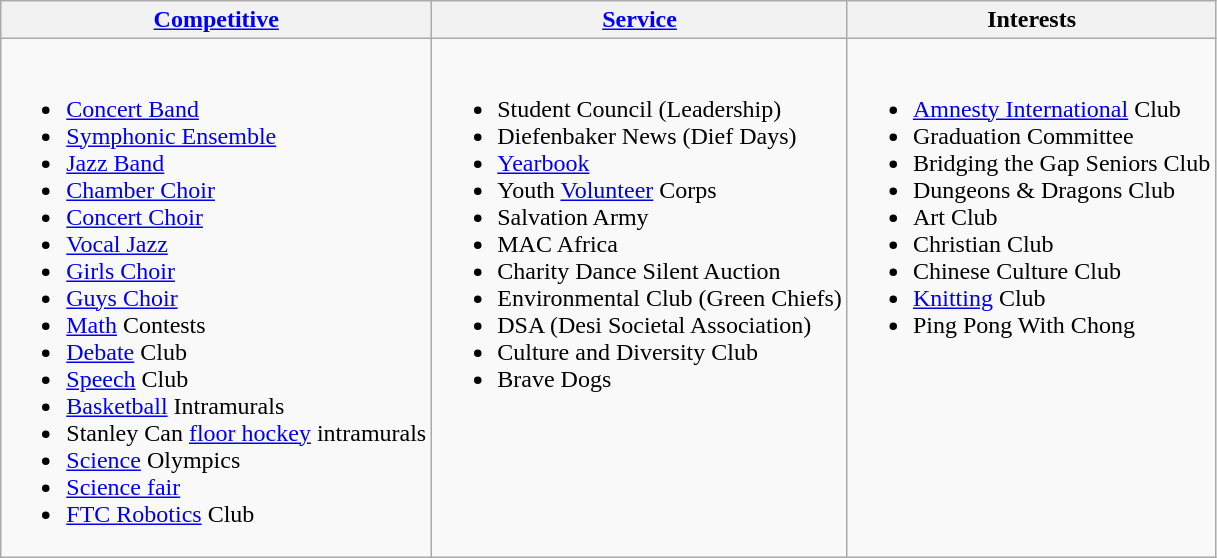<table class="wikitable">
<tr>
<th><a href='#'>Competitive</a></th>
<th><a href='#'>Service</a></th>
<th>Interests</th>
</tr>
<tr style="vertical-align:top;">
<td><br><ul><li><a href='#'>Concert Band</a></li><li><a href='#'>Symphonic Ensemble</a></li><li><a href='#'>Jazz Band</a></li><li><a href='#'>Chamber Choir</a></li><li><a href='#'>Concert Choir</a></li><li><a href='#'>Vocal Jazz</a></li><li><a href='#'>Girls Choir</a></li><li><a href='#'>Guys Choir</a></li><li><a href='#'>Math</a> Contests</li><li><a href='#'>Debate</a> Club</li><li><a href='#'>Speech</a> Club</li><li><a href='#'>Basketball</a> Intramurals</li><li>Stanley Can <a href='#'>floor hockey</a> intramurals</li><li><a href='#'>Science</a> Olympics</li><li><a href='#'>Science fair</a></li><li><a href='#'>FTC Robotics</a> Club</li></ul></td>
<td><br><ul><li>Student Council (Leadership)</li><li>Diefenbaker News (Dief Days)</li><li><a href='#'>Yearbook</a></li><li>Youth <a href='#'>Volunteer</a> Corps</li><li>Salvation Army</li><li>MAC Africa</li><li>Charity Dance Silent Auction</li><li>Environmental Club (Green Chiefs)</li><li>DSA (Desi Societal Association)</li><li>Culture and Diversity Club</li><li>Brave Dogs</li></ul></td>
<td><br><ul><li><a href='#'>Amnesty International</a> Club</li><li>Graduation Committee</li><li>Bridging the Gap Seniors Club</li><li>Dungeons & Dragons Club</li><li>Art Club</li><li>Christian Club</li><li>Chinese Culture Club</li><li><a href='#'>Knitting</a> Club</li><li>Ping Pong With Chong</li></ul></td>
</tr>
</table>
